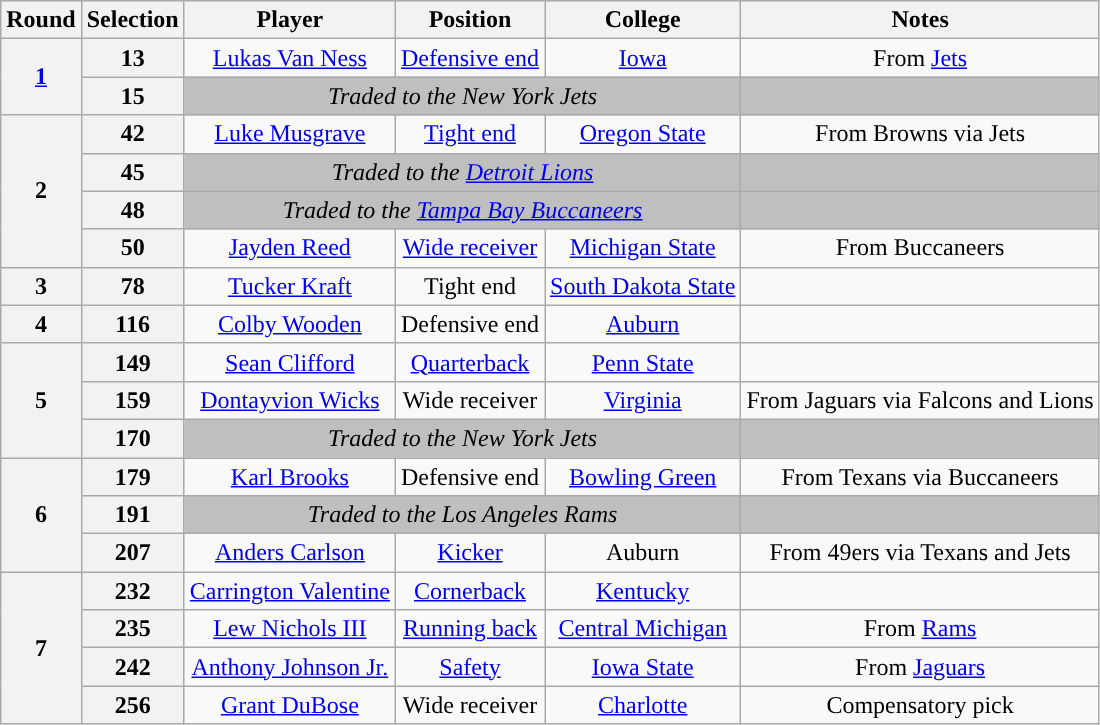<table class="wikitable" style="text-align:center">
<tr>
<th>Round</th>
<th>Selection</th>
<th>Player</th>
<th>Position</th>
<th>College</th>
<th>Notes</th>
</tr>
<tr>
<th rowspan="2"><a href='#'>1</a></th>
<th>13</th>
<td><a href='#'>Lukas Van Ness</a></td>
<td><a href='#'>Defensive end</a></td>
<td><a href='#'>Iowa</a></td>
<td>From <a href='#'>Jets</a></td>
</tr>
<tr>
<th>15</th>
<td colspan="3" style="background:#BFBFBF"><em>Traded to the New York Jets</em></td>
<td style="background:#BFBFBF"></td>
</tr>
<tr>
<th rowspan="4">2</th>
<th>42</th>
<td><a href='#'>Luke Musgrave</a></td>
<td><a href='#'>Tight end</a></td>
<td><a href='#'>Oregon State</a></td>
<td>From Browns via Jets</td>
</tr>
<tr>
<th>45</th>
<td colspan="3" style="background:#BFBFBF"><em>Traded to the <a href='#'>Detroit Lions</a></em></td>
<td style="background:#BFBFBF"></td>
</tr>
<tr>
<th>48</th>
<td colspan="3" style="background:#BFBFBF"><em>Traded to the <a href='#'>Tampa Bay Buccaneers</a></em></td>
<td style="background:#BFBFBF"></td>
</tr>
<tr>
<th>50</th>
<td><a href='#'>Jayden Reed</a></td>
<td><a href='#'>Wide receiver</a></td>
<td><a href='#'>Michigan State</a></td>
<td>From Buccaneers</td>
</tr>
<tr>
<th>3</th>
<th>78</th>
<td><a href='#'>Tucker Kraft</a></td>
<td>Tight end</td>
<td><a href='#'>South Dakota State</a></td>
<td></td>
</tr>
<tr>
<th>4</th>
<th>116</th>
<td><a href='#'>Colby Wooden</a></td>
<td>Defensive end</td>
<td><a href='#'>Auburn</a></td>
<td></td>
</tr>
<tr>
<th rowspan="3">5</th>
<th>149</th>
<td><a href='#'>Sean Clifford</a></td>
<td><a href='#'>Quarterback</a></td>
<td><a href='#'>Penn State</a></td>
<td></td>
</tr>
<tr>
<th>159</th>
<td><a href='#'>Dontayvion Wicks</a></td>
<td>Wide receiver</td>
<td><a href='#'>Virginia</a></td>
<td>From Jaguars via Falcons and Lions</td>
</tr>
<tr>
<th>170</th>
<td colspan="3" style="background:#BFBFBF"><em>Traded to the New York Jets</em></td>
<td style="background:#BFBFBF"></td>
</tr>
<tr>
<th rowspan="3">6</th>
<th>179</th>
<td><a href='#'>Karl Brooks</a></td>
<td>Defensive end</td>
<td><a href='#'>Bowling Green</a></td>
<td>From Texans via Buccaneers</td>
</tr>
<tr>
<th>191</th>
<td colspan="3" style="background:#BFBFBF"><em>Traded to the Los Angeles Rams</em></td>
<td style="background:#BFBFBF"></td>
</tr>
<tr>
<th>207</th>
<td><a href='#'>Anders Carlson</a></td>
<td><a href='#'>Kicker</a></td>
<td>Auburn</td>
<td>From 49ers via Texans and Jets</td>
</tr>
<tr>
<th rowspan="4">7</th>
<th>232</th>
<td><a href='#'>Carrington Valentine</a></td>
<td><a href='#'>Cornerback</a></td>
<td><a href='#'>Kentucky</a></td>
<td></td>
</tr>
<tr>
<th>235</th>
<td><a href='#'>Lew Nichols III</a></td>
<td><a href='#'>Running back</a></td>
<td><a href='#'>Central Michigan</a></td>
<td>From <a href='#'>Rams</a></td>
</tr>
<tr>
<th>242</th>
<td><a href='#'>Anthony Johnson Jr.</a></td>
<td><a href='#'>Safety</a></td>
<td><a href='#'>Iowa State</a></td>
<td>From <a href='#'>Jaguars</a></td>
</tr>
<tr>
<th>256</th>
<td><a href='#'>Grant DuBose</a></td>
<td>Wide receiver</td>
<td><a href='#'>Charlotte</a></td>
<td>Compensatory pick</td>
</tr>
</table>
